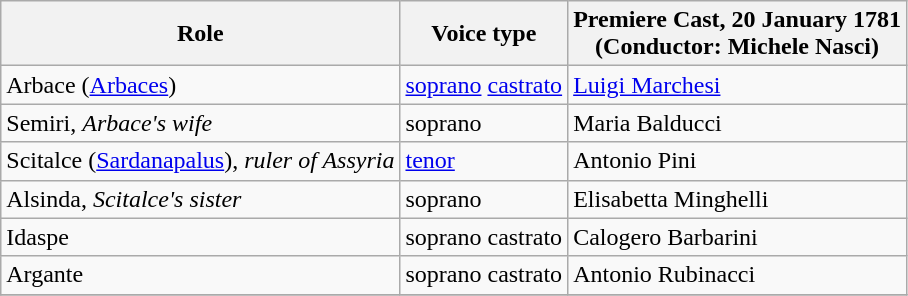<table class="wikitable">
<tr>
<th>Role</th>
<th>Voice type</th>
<th>Premiere Cast, 20 January 1781<br>(Conductor: Michele Nasci)</th>
</tr>
<tr>
<td>Arbace (<a href='#'>Arbaces</a>)</td>
<td><a href='#'>soprano</a> <a href='#'>castrato</a></td>
<td><a href='#'>Luigi Marchesi</a></td>
</tr>
<tr>
<td>Semiri, <em>Arbace's wife</em></td>
<td>soprano</td>
<td>Maria Balducci</td>
</tr>
<tr>
<td>Scitalce (<a href='#'>Sardanapalus</a>), <em>ruler of Assyria</em></td>
<td><a href='#'>tenor</a></td>
<td>Antonio Pini</td>
</tr>
<tr>
<td>Alsinda, <em>Scitalce's sister</em></td>
<td>soprano</td>
<td>Elisabetta Minghelli</td>
</tr>
<tr>
<td>Idaspe</td>
<td>soprano castrato</td>
<td>Calogero Barbarini</td>
</tr>
<tr>
<td>Argante</td>
<td>soprano castrato</td>
<td>Antonio Rubinacci</td>
</tr>
<tr>
</tr>
</table>
